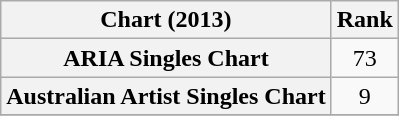<table class="wikitable sortable plainrowheaders" style="text-align:center">
<tr>
<th scope="col">Chart (2013)</th>
<th scope="col">Rank</th>
</tr>
<tr>
<th scope="row">ARIA Singles Chart</th>
<td>73</td>
</tr>
<tr>
<th scope="row">Australian Artist Singles Chart</th>
<td>9</td>
</tr>
<tr>
</tr>
</table>
